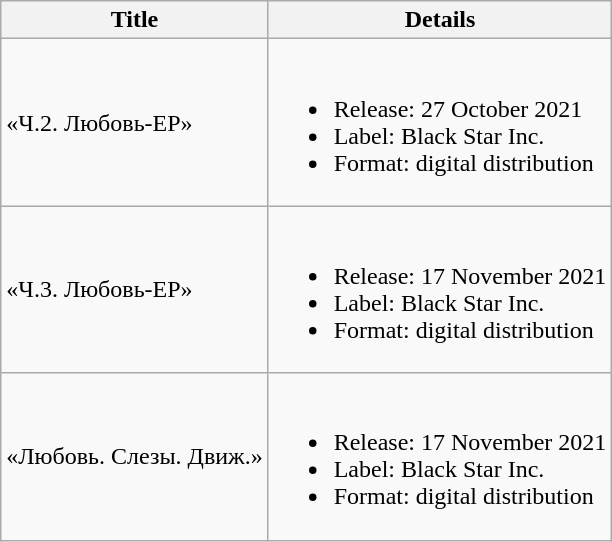<table class="wikitable">
<tr>
<th>Title</th>
<th>Details</th>
</tr>
<tr>
<td>«Ч.2. Любовь-EP»</td>
<td><br><ul><li>Release: 27 October 2021</li><li>Label: Black Star Inc.</li><li>Format: digital distribution</li></ul></td>
</tr>
<tr>
<td>«Ч.3. Любовь-EP»</td>
<td><br><ul><li>Release: 17 November 2021</li><li>Label: Black Star Inc.</li><li>Format: digital distribution</li></ul></td>
</tr>
<tr>
<td>«Любовь. Слезы. Движ.»</td>
<td><br><ul><li>Release: 17 November 2021</li><li>Label: Black Star Inc.</li><li>Format: digital distribution</li></ul></td>
</tr>
</table>
